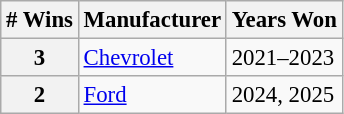<table class="wikitable" style="font-size: 95%;">
<tr>
<th># Wins</th>
<th>Manufacturer</th>
<th>Years Won</th>
</tr>
<tr>
<th>3</th>
<td><a href='#'>Chevrolet</a></td>
<td>2021–2023</td>
</tr>
<tr>
<th>2</th>
<td><a href='#'>Ford</a></td>
<td>2024, 2025</td>
</tr>
</table>
